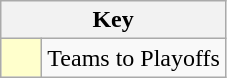<table class="wikitable" style="text-align: center;">
<tr>
<th colspan=2>Key</th>
</tr>
<tr>
<td style="background:#ffffcc; width:20px;"></td>
<td align=left>Teams to Playoffs</td>
</tr>
</table>
